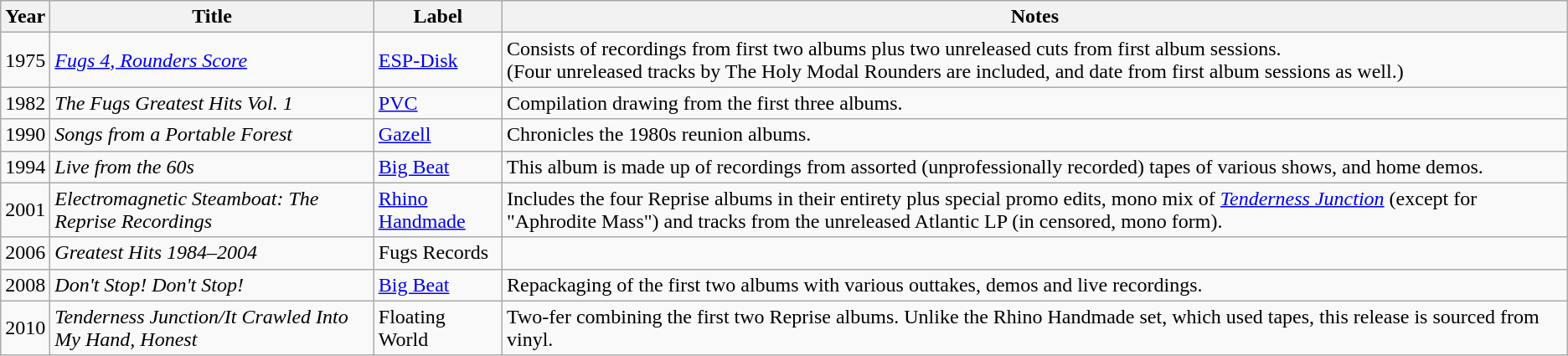<table class="wikitable">
<tr>
<th>Year</th>
<th>Title</th>
<th>Label</th>
<th>Notes</th>
</tr>
<tr>
<td align="center">1975</td>
<td><em><a href='#'>Fugs 4, Rounders Score</a></em></td>
<td><a href='#'>ESP-Disk</a></td>
<td>Consists of recordings from first two albums plus two unreleased cuts from first album sessions.<br>(Four unreleased tracks by The Holy Modal Rounders are included, and date from first album sessions as well.)</td>
</tr>
<tr>
<td align="center">1982</td>
<td><em>The Fugs Greatest Hits Vol. 1</em></td>
<td><a href='#'>PVC</a></td>
<td>Compilation drawing from the first three albums.</td>
</tr>
<tr>
<td align="center">1990</td>
<td><em>Songs from a Portable Forest</em></td>
<td><a href='#'>Gazell</a></td>
<td>Chronicles the 1980s reunion albums.</td>
</tr>
<tr>
<td align="center">1994</td>
<td><em>Live from the 60s</em></td>
<td><a href='#'>Big Beat</a></td>
<td>This album is made up of recordings from assorted (unprofessionally recorded) tapes of various shows, and home demos.</td>
</tr>
<tr>
<td align="center">2001</td>
<td><em>Electromagnetic Steamboat: The Reprise Recordings</em></td>
<td><a href='#'>Rhino Handmade</a></td>
<td>Includes the four Reprise albums in their entirety plus special promo edits, mono mix of <em><a href='#'>Tenderness Junction</a></em> (except for "Aphrodite Mass") and tracks from the unreleased Atlantic LP (in censored, mono form).</td>
</tr>
<tr>
<td align="center">2006</td>
<td><em>Greatest Hits 1984–2004</em></td>
<td>Fugs Records</td>
<td></td>
</tr>
<tr>
<td align="center">2008</td>
<td><em>Don't Stop! Don't Stop!</em></td>
<td><a href='#'>Big Beat</a></td>
<td>Repackaging of the first two albums with various outtakes, demos and live recordings.</td>
</tr>
<tr>
<td align="center">2010</td>
<td><em>Tenderness Junction/It Crawled Into My Hand, Honest</em></td>
<td>Floating World</td>
<td>Two-fer combining the first two Reprise albums. Unlike the Rhino Handmade set, which used tapes, this release is sourced from vinyl.</td>
</tr>
</table>
